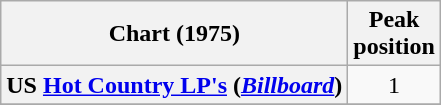<table class="wikitable plainrowheaders" style="text-align:center">
<tr>
<th scope="col">Chart (1975)</th>
<th scope="col">Peak<br>position</th>
</tr>
<tr>
<th scope = "row">US <a href='#'>Hot Country LP's</a> (<em><a href='#'>Billboard</a></em>)</th>
<td>1</td>
</tr>
<tr>
</tr>
</table>
